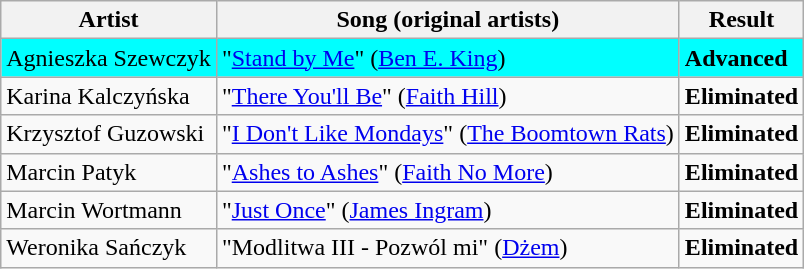<table class=wikitable>
<tr>
<th>Artist</th>
<th>Song (original artists)</th>
<th>Result</th>
</tr>
<tr style="background:cyan;">
<td>Agnieszka Szewczyk</td>
<td>"<a href='#'>Stand by Me</a>" (<a href='#'>Ben E. King</a>)</td>
<td><strong>Advanced</strong></td>
</tr>
<tr>
<td>Karina Kalczyńska</td>
<td>"<a href='#'>There You'll Be</a>" (<a href='#'>Faith Hill</a>)</td>
<td><strong>Eliminated</strong></td>
</tr>
<tr>
<td>Krzysztof Guzowski</td>
<td>"<a href='#'>I Don't Like Mondays</a>" (<a href='#'>The Boomtown Rats</a>)</td>
<td><strong>Eliminated</strong></td>
</tr>
<tr>
<td>Marcin Patyk</td>
<td>"<a href='#'>Ashes to Ashes</a>" (<a href='#'>Faith No More</a>)</td>
<td><strong>Eliminated</strong></td>
</tr>
<tr>
<td>Marcin Wortmann</td>
<td>"<a href='#'>Just Once</a>" (<a href='#'>James Ingram</a>)</td>
<td><strong>Eliminated</strong></td>
</tr>
<tr>
<td>Weronika Sańczyk</td>
<td>"Modlitwa III - Pozwól mi" (<a href='#'>Dżem</a>)</td>
<td><strong>Eliminated</strong></td>
</tr>
</table>
